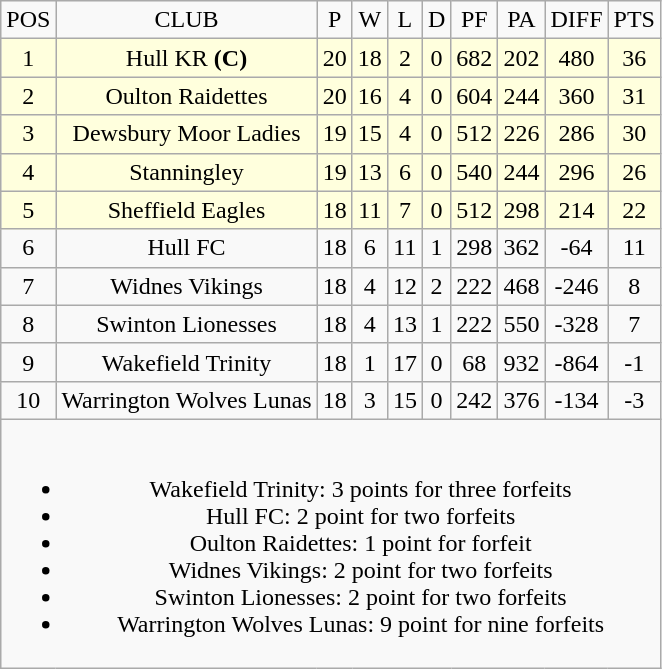<table class="wikitable" style="text-align: center;">
<tr>
<td>POS</td>
<td>CLUB</td>
<td>P</td>
<td>W</td>
<td>L</td>
<td>D</td>
<td>PF</td>
<td>PA</td>
<td>DIFF</td>
<td>PTS</td>
</tr>
<tr style="background:#ffffdd;">
<td>1</td>
<td>Hull KR <strong>(C)</strong></td>
<td>20</td>
<td>18</td>
<td>2</td>
<td>0</td>
<td>682</td>
<td>202</td>
<td>480</td>
<td>36</td>
</tr>
<tr style="background:#ffffdd;">
<td>2</td>
<td>Oulton Raidettes</td>
<td>20</td>
<td>16</td>
<td>4</td>
<td>0</td>
<td>604</td>
<td>244</td>
<td>360</td>
<td>31</td>
</tr>
<tr style="background:#ffffdd;">
<td>3</td>
<td>Dewsbury Moor Ladies</td>
<td>19</td>
<td>15</td>
<td>4</td>
<td>0</td>
<td>512</td>
<td>226</td>
<td>286</td>
<td>30</td>
</tr>
<tr style="background:#ffffdd;">
<td>4</td>
<td>Stanningley</td>
<td>19</td>
<td>13</td>
<td>6</td>
<td>0</td>
<td>540</td>
<td>244</td>
<td>296</td>
<td>26</td>
</tr>
<tr style="background:#ffffdd;">
<td>5</td>
<td>Sheffield Eagles</td>
<td>18</td>
<td>11</td>
<td>7</td>
<td>0</td>
<td>512</td>
<td>298</td>
<td>214</td>
<td>22</td>
</tr>
<tr>
<td>6</td>
<td>Hull FC</td>
<td>18</td>
<td>6</td>
<td>11</td>
<td>1</td>
<td>298</td>
<td>362</td>
<td>-64</td>
<td>11</td>
</tr>
<tr>
<td>7</td>
<td>Widnes Vikings</td>
<td>18</td>
<td>4</td>
<td>12</td>
<td>2</td>
<td>222</td>
<td>468</td>
<td>-246</td>
<td>8</td>
</tr>
<tr>
<td>8</td>
<td>Swinton Lionesses</td>
<td>18</td>
<td>4</td>
<td>13</td>
<td>1</td>
<td>222</td>
<td>550</td>
<td>-328</td>
<td>7</td>
</tr>
<tr>
<td>9</td>
<td>Wakefield Trinity</td>
<td>18</td>
<td>1</td>
<td>17</td>
<td>0</td>
<td>68</td>
<td>932</td>
<td>-864</td>
<td>-1</td>
</tr>
<tr>
<td>10</td>
<td>Warrington Wolves Lunas</td>
<td>18</td>
<td>3</td>
<td>15</td>
<td>0</td>
<td>242</td>
<td>376</td>
<td>-134</td>
<td>-3</td>
</tr>
<tr>
<td colspan="10"><br><ul><li>Wakefield Trinity: 3 points for three forfeits</li><li>Hull FC: 2 point for two forfeits</li><li>Oulton Raidettes: 1 point for forfeit</li><li>Widnes Vikings: 2 point for two forfeits</li><li>Swinton Lionesses: 2 point for two forfeits</li><li>Warrington Wolves Lunas: 9 point for nine forfeits</li></ul></td>
</tr>
</table>
